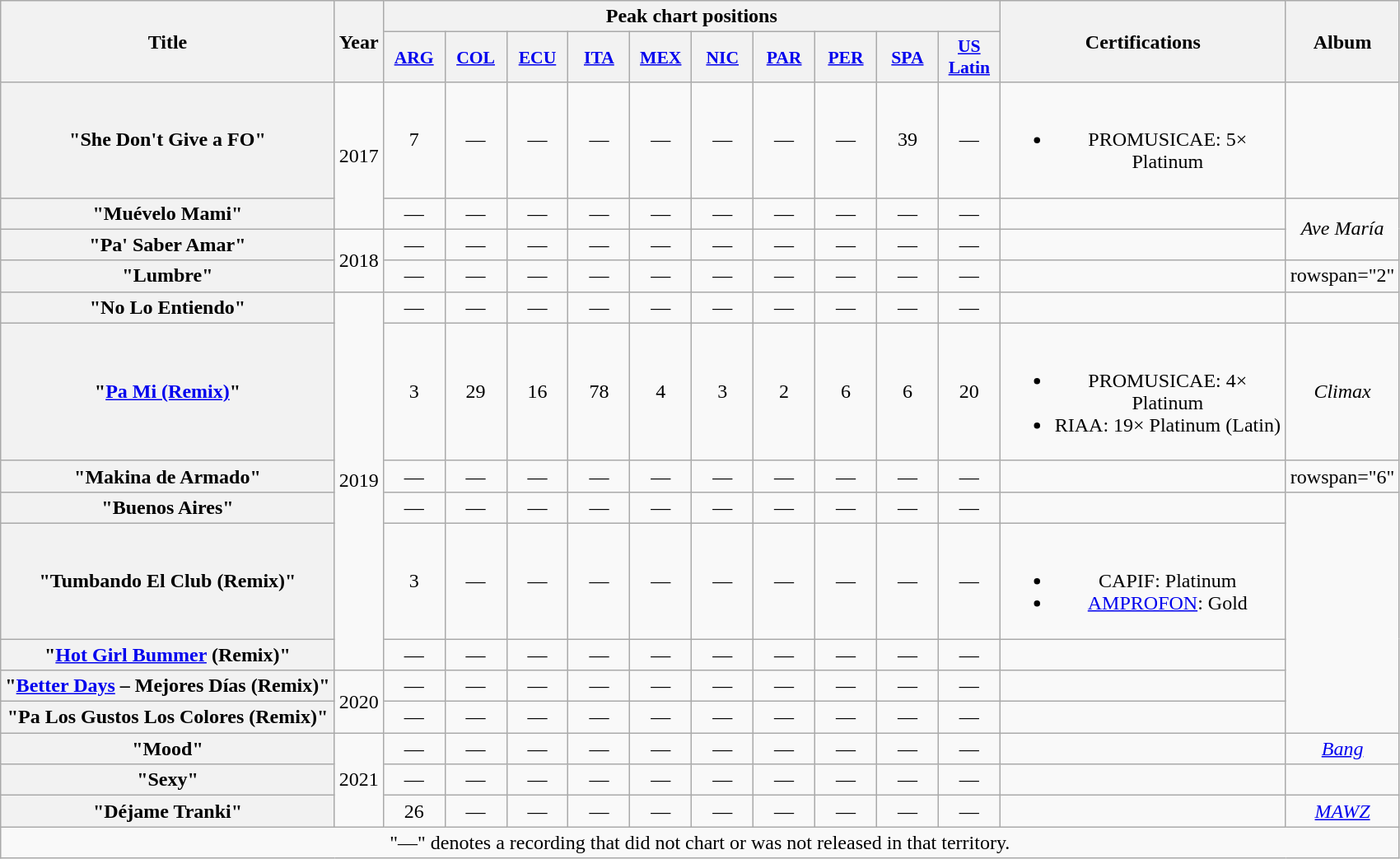<table class="wikitable plainrowheaders" style="text-align:center;">
<tr>
<th scope="col" rowspan="2">Title</th>
<th scope="col" rowspan="2">Year</th>
<th scope="col" colspan="10">Peak chart positions</th>
<th scope="col" rowspan="2" style="width:14em;">Certifications</th>
<th scope="col" rowspan="2">Album</th>
</tr>
<tr>
<th scope="col" style="width:3em;font-size:90%;"><a href='#'>ARG</a><br></th>
<th scope="col" style="width:3em;font-size:90%;"><a href='#'>COL</a><br></th>
<th scope="col" style="width:3em;font-size:90%;"><a href='#'>ECU</a><br></th>
<th scope="col" style="width:3em;font-size:90%;"><a href='#'>ITA</a><br></th>
<th scope="col" style="width:3em;font-size:90%;"><a href='#'>MEX</a><br></th>
<th scope="col" style="width:3em;font-size:90%;"><a href='#'>NIC</a><br></th>
<th scope="col" style="width:3em;font-size:90%;"><a href='#'>PAR</a><br></th>
<th scope="col" style="width:3em;font-size:90%;"><a href='#'>PER</a><br></th>
<th scope="col" style="width:3em;font-size:90%;"><a href='#'>SPA</a><br></th>
<th scope="col" style="width:3em;font-size:90%;"><a href='#'>US<br>Latin</a><br></th>
</tr>
<tr>
<th scope="row">"She Don't Give a FO"<br></th>
<td rowspan="2">2017</td>
<td>7</td>
<td>—</td>
<td>—</td>
<td>—</td>
<td>—</td>
<td>—</td>
<td>—</td>
<td>—</td>
<td>39</td>
<td>—</td>
<td><br><ul><li>PROMUSICAE: 5× Platinum</li></ul></td>
<td></td>
</tr>
<tr>
<th scope="row">"Muévelo Mami"<br></th>
<td>—</td>
<td>—</td>
<td>—</td>
<td>—</td>
<td>—</td>
<td>—</td>
<td>—</td>
<td>—</td>
<td>—</td>
<td>—</td>
<td></td>
<td rowspan="2"><em>Ave María</em></td>
</tr>
<tr>
<th scope="row">"Pa' Saber Amar"<br></th>
<td rowspan="2">2018</td>
<td>—</td>
<td>—</td>
<td>—</td>
<td>—</td>
<td>—</td>
<td>—</td>
<td>—</td>
<td>—</td>
<td>—</td>
<td>—</td>
<td></td>
</tr>
<tr>
<th scope="row">"Lumbre"<br></th>
<td>—</td>
<td>—</td>
<td>—</td>
<td>—</td>
<td>—</td>
<td>—</td>
<td>—</td>
<td>—</td>
<td>—</td>
<td>—</td>
<td></td>
<td>rowspan="2" </td>
</tr>
<tr>
<th scope="row">"No Lo Entiendo"<br></th>
<td rowspan="6">2019</td>
<td>—</td>
<td>—</td>
<td>—</td>
<td>—</td>
<td>—</td>
<td>—</td>
<td>—</td>
<td>—</td>
<td>—</td>
<td>—</td>
<td></td>
</tr>
<tr>
<th scope="row">"<a href='#'>Pa Mi (Remix)</a>"<br></th>
<td>3</td>
<td>29</td>
<td>16</td>
<td>78</td>
<td>4</td>
<td>3</td>
<td>2</td>
<td>6</td>
<td>6</td>
<td>20</td>
<td><br><ul><li>PROMUSICAE: 4× Platinum</li><li>RIAA: 19× Platinum <span>(Latin)</span></li></ul></td>
<td><em>Climax</em></td>
</tr>
<tr>
<th scope="row">"Makina de Armado"<br></th>
<td>—</td>
<td>—</td>
<td>—</td>
<td>—</td>
<td>—</td>
<td>—</td>
<td>—</td>
<td>—</td>
<td>—</td>
<td>—</td>
<td></td>
<td>rowspan="6" </td>
</tr>
<tr>
<th scope="row">"Buenos Aires"<br></th>
<td>—</td>
<td>—</td>
<td>—</td>
<td>—</td>
<td>—</td>
<td>—</td>
<td>—</td>
<td>—</td>
<td>—</td>
<td>—</td>
<td></td>
</tr>
<tr>
<th scope="row">"Tumbando El Club (Remix)"<br></th>
<td>3</td>
<td>—</td>
<td>—</td>
<td>—</td>
<td>—</td>
<td>—</td>
<td>—</td>
<td>—</td>
<td>—</td>
<td>—</td>
<td><br><ul><li>CAPIF: Platinum</li><li><a href='#'>AMPROFON</a>: Gold</li></ul></td>
</tr>
<tr>
<th scope="row">"<a href='#'>Hot Girl Bummer</a> (Remix)"<br></th>
<td>—</td>
<td>—</td>
<td>—</td>
<td>—</td>
<td>—</td>
<td>—</td>
<td>—</td>
<td>—</td>
<td>—</td>
<td>—</td>
<td></td>
</tr>
<tr>
<th scope="row">"<a href='#'>Better Days</a> – Mejores Días (Remix)"<br></th>
<td rowspan="2">2020</td>
<td>—</td>
<td>—</td>
<td>—</td>
<td>—</td>
<td>—</td>
<td>—</td>
<td>—</td>
<td>—</td>
<td>—</td>
<td>—</td>
<td></td>
</tr>
<tr>
<th scope="row">"Pa Los Gustos Los Colores (Remix)"<br></th>
<td>—</td>
<td>—</td>
<td>—</td>
<td>—</td>
<td>—</td>
<td>—</td>
<td>—</td>
<td>—</td>
<td>—</td>
<td>—</td>
<td></td>
</tr>
<tr>
<th scope="row">"Mood"<br></th>
<td rowspan="3">2021</td>
<td>—</td>
<td>—</td>
<td>—</td>
<td>—</td>
<td>—</td>
<td>—</td>
<td>—</td>
<td>—</td>
<td>—</td>
<td>—</td>
<td></td>
<td><em><a href='#'>Bang</a></em></td>
</tr>
<tr>
<th scope="row">"Sexy"<br></th>
<td>—</td>
<td>—</td>
<td>—</td>
<td>—</td>
<td>—</td>
<td>—</td>
<td>—</td>
<td>—</td>
<td>—</td>
<td>—</td>
<td></td>
<td></td>
</tr>
<tr>
<th scope="row">"Déjame Tranki"<br></th>
<td>26</td>
<td>—</td>
<td>—</td>
<td>—</td>
<td>—</td>
<td>—</td>
<td>—</td>
<td>—</td>
<td>—</td>
<td>—</td>
<td></td>
<td><em><a href='#'>MAWZ</a></em></td>
</tr>
<tr>
<td colspan="14"="font-size:90%">"—" denotes a recording that did not chart or was not released in that territory.</td>
</tr>
</table>
